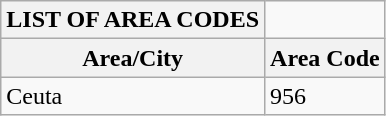<table class="wikitable" border=1>
<tr>
<th>LIST OF AREA CODES</th>
</tr>
<tr>
<th>Area/City</th>
<th>Area Code</th>
</tr>
<tr>
<td>Ceuta</td>
<td>956</td>
</tr>
</table>
